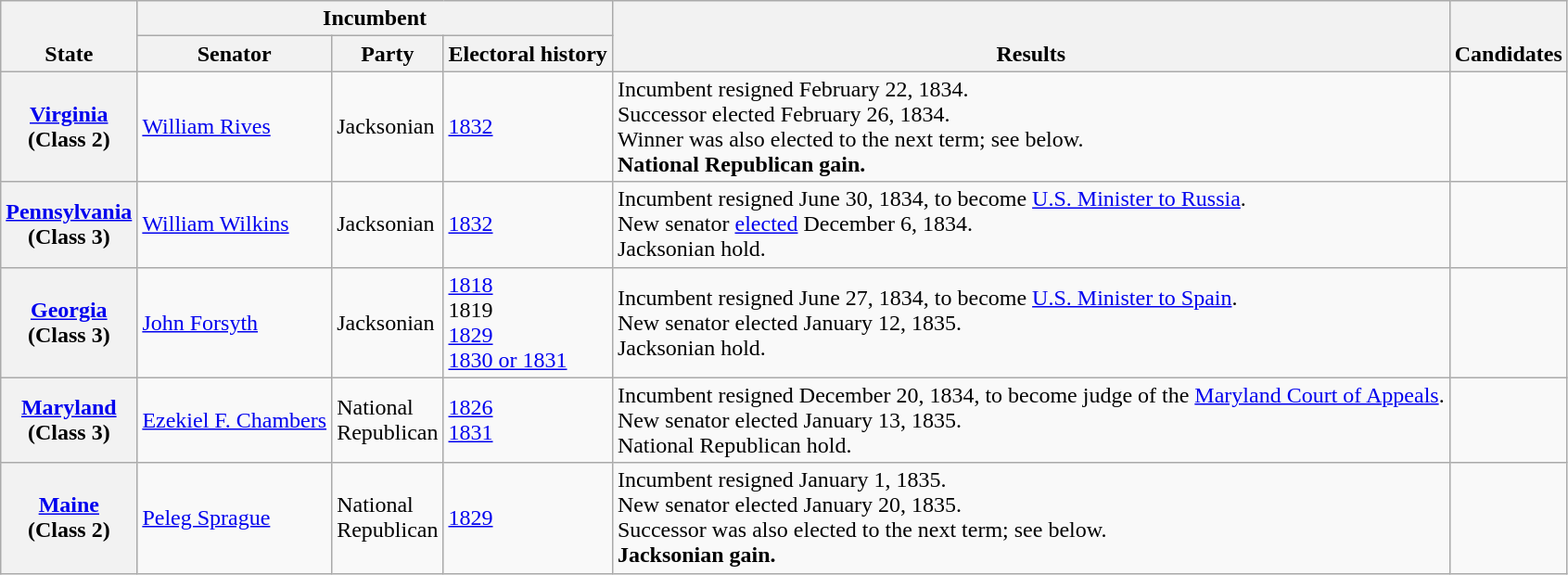<table class=wikitable>
<tr valign=bottom>
<th rowspan=2>State</th>
<th colspan=3>Incumbent</th>
<th rowspan=2>Results</th>
<th rowspan=2>Candidates</th>
</tr>
<tr>
<th>Senator</th>
<th>Party</th>
<th>Electoral history</th>
</tr>
<tr>
<th><a href='#'>Virginia</a><br>(Class 2)</th>
<td><a href='#'>William Rives</a></td>
<td>Jacksonian</td>
<td><a href='#'>1832 </a></td>
<td>Incumbent resigned February 22, 1834.<br>Successor elected February 26, 1834.<br>Winner was also elected to the next term; see below.<br><strong>National Republican gain.</strong></td>
<td nowrap></td>
</tr>
<tr>
<th><a href='#'>Pennsylvania</a><br>(Class 3)</th>
<td><a href='#'>William Wilkins</a></td>
<td>Jacksonian</td>
<td><a href='#'>1832</a></td>
<td>Incumbent resigned June 30, 1834, to become <a href='#'>U.S. Minister to Russia</a>.<br>New senator <a href='#'>elected</a> December 6, 1834.<br>Jacksonian hold.</td>
<td nowrap></td>
</tr>
<tr>
<th><a href='#'>Georgia</a><br>(Class 3)</th>
<td><a href='#'>John Forsyth</a></td>
<td>Jacksonian</td>
<td><a href='#'>1818 </a><br>1819 <br><a href='#'>1829 </a><br><a href='#'>1830 or 1831</a></td>
<td>Incumbent resigned June 27, 1834, to become <a href='#'>U.S. Minister to Spain</a>.<br>New senator elected January 12, 1835.<br>Jacksonian hold.</td>
<td nowrap></td>
</tr>
<tr>
<th><a href='#'>Maryland</a><br>(Class 3)</th>
<td><a href='#'>Ezekiel F. Chambers</a></td>
<td>National<br>Republican</td>
<td><a href='#'>1826 </a><br><a href='#'>1831</a></td>
<td>Incumbent resigned December 20, 1834, to become judge of the <a href='#'>Maryland Court of Appeals</a>.<br>New senator elected January 13, 1835.<br>National Republican hold.</td>
<td nowrap></td>
</tr>
<tr>
<th><a href='#'>Maine</a><br>(Class 2)</th>
<td><a href='#'>Peleg Sprague</a></td>
<td>National<br>Republican</td>
<td><a href='#'>1829</a></td>
<td>Incumbent resigned January 1, 1835.<br>New senator elected January 20, 1835.<br>Successor was also elected to the next term; see below.<br><strong>Jacksonian gain.</strong></td>
<td nowrap></td>
</tr>
</table>
